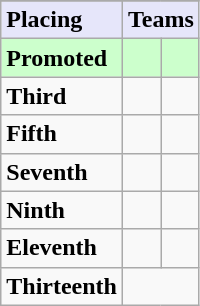<table class=wikitable>
<tr>
</tr>
<tr style="background: #E6E6FA;">
<td><strong>Placing</strong></td>
<td colspan="2" style="text-align:center"><strong>Teams</strong></td>
</tr>
<tr style="background: #ccffcc;">
<td><strong>Promoted</strong></td>
<td><strong></strong></td>
<td><strong></strong></td>
</tr>
<tr>
<td><strong>Third</strong></td>
<td></td>
<td></td>
</tr>
<tr>
<td><strong>Fifth</strong></td>
<td></td>
<td></td>
</tr>
<tr>
<td><strong>Seventh</strong></td>
<td></td>
<td></td>
</tr>
<tr>
<td><strong>Ninth</strong></td>
<td></td>
<td></td>
</tr>
<tr>
<td><strong>Eleventh</strong></td>
<td></td>
<td></td>
</tr>
<tr>
<td><strong>Thirteenth</strong></td>
<td colspan=2></td>
</tr>
</table>
